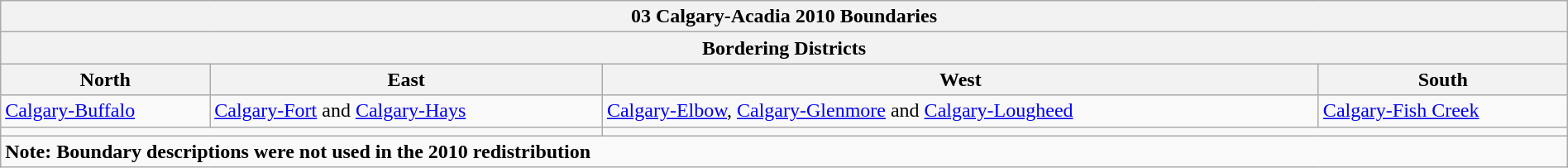<table class="wikitable collapsible collapsed" style="width:100%;">
<tr>
<th colspan=4>03 Calgary-Acadia 2010 Boundaries</th>
</tr>
<tr>
<th colspan=4>Bordering Districts</th>
</tr>
<tr>
<th>North</th>
<th>East</th>
<th>West</th>
<th>South</th>
</tr>
<tr>
<td><a href='#'>Calgary-Buffalo</a></td>
<td><a href='#'>Calgary-Fort</a> and <a href='#'>Calgary-Hays</a></td>
<td><a href='#'>Calgary-Elbow</a>, <a href='#'>Calgary-Glenmore</a> and <a href='#'>Calgary-Lougheed</a></td>
<td><a href='#'>Calgary-Fish Creek</a></td>
</tr>
<tr>
<td colspan=2 align=center></td>
<td colspan=2 align=center></td>
</tr>
<tr>
<td colspan=4><strong>Note: Boundary descriptions were not used in the 2010 redistribution</strong></td>
</tr>
</table>
